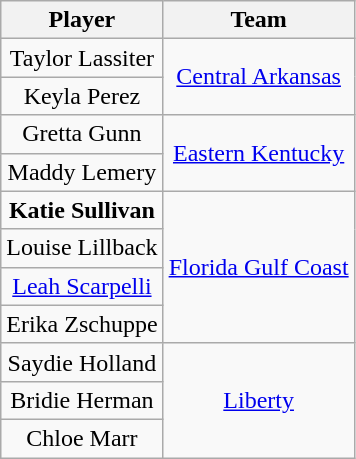<table class="wikitable" style="text-align: center;">
<tr>
<th>Player</th>
<th>Team</th>
</tr>
<tr>
<td>Taylor Lassiter</td>
<td rowspan=2><a href='#'>Central Arkansas</a></td>
</tr>
<tr>
<td>Keyla Perez</td>
</tr>
<tr>
<td>Gretta Gunn</td>
<td rowspan=2><a href='#'>Eastern Kentucky</a></td>
</tr>
<tr>
<td>Maddy Lemery</td>
</tr>
<tr>
<td><strong>Katie Sullivan</strong></td>
<td rowspan=4><a href='#'>Florida Gulf Coast</a></td>
</tr>
<tr>
<td>Louise Lillback</td>
</tr>
<tr>
<td><a href='#'>Leah Scarpelli</a></td>
</tr>
<tr>
<td>Erika Zschuppe</td>
</tr>
<tr>
<td>Saydie Holland</td>
<td rowspan=3><a href='#'>Liberty</a></td>
</tr>
<tr>
<td>Bridie Herman</td>
</tr>
<tr>
<td>Chloe Marr</td>
</tr>
</table>
